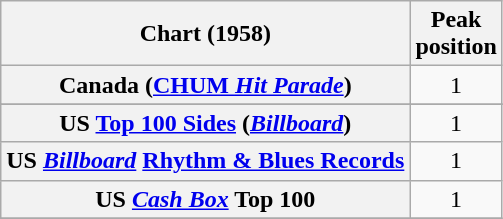<table class="wikitable sortable plainrowheaders" style="text-align:center">
<tr>
<th>Chart (1958)</th>
<th>Peak<br>position</th>
</tr>
<tr>
<th scope="row">Canada (<a href='#'>CHUM <em>Hit Parade</em></a>)</th>
<td>1</td>
</tr>
<tr>
</tr>
<tr>
<th scope="row">US <a href='#'>Top 100 Sides</a> (<a href='#'><em>Billboard</em></a>)</th>
<td>1</td>
</tr>
<tr>
<th scope="row">US <em><a href='#'>Billboard</a></em> <a href='#'>Rhythm & Blues Records</a></th>
<td>1</td>
</tr>
<tr>
<th scope="row">US <a href='#'><em>Cash Box</em></a> Top 100</th>
<td>1</td>
</tr>
<tr>
</tr>
</table>
